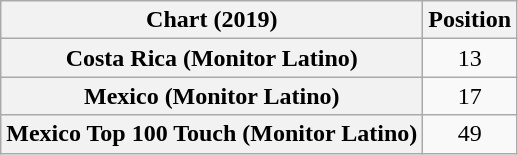<table class="wikitable sortable plainrowheaders" style="text-align:center">
<tr>
<th scope="col">Chart (2019)</th>
<th scope="col">Position</th>
</tr>
<tr>
<th scope="row">Costa Rica (Monitor Latino)</th>
<td>13</td>
</tr>
<tr>
<th scope="row">Mexico (Monitor Latino)</th>
<td>17</td>
</tr>
<tr>
<th scope="row">Mexico Top 100 Touch (Monitor Latino)</th>
<td>49</td>
</tr>
</table>
